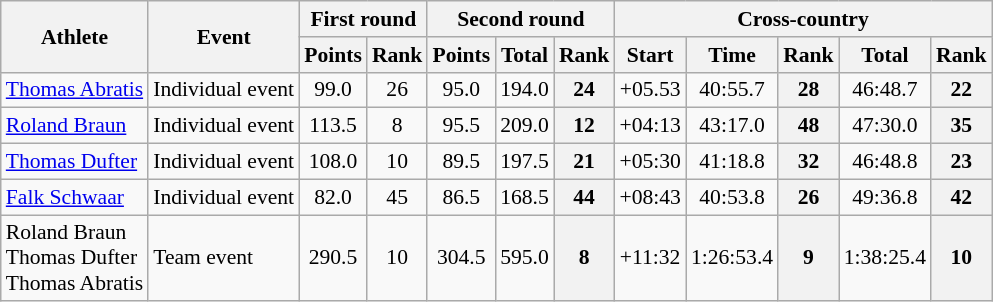<table class="wikitable" style="font-size:90%">
<tr>
<th rowspan="2">Athlete</th>
<th rowspan="2">Event</th>
<th colspan="2">First round</th>
<th colspan="3">Second round</th>
<th colspan="5">Cross-country</th>
</tr>
<tr>
<th>Points</th>
<th>Rank</th>
<th>Points</th>
<th>Total</th>
<th>Rank</th>
<th>Start</th>
<th>Time</th>
<th>Rank</th>
<th>Total</th>
<th>Rank</th>
</tr>
<tr>
<td><a href='#'>Thomas Abratis</a></td>
<td>Individual event</td>
<td align="center">99.0</td>
<td align="center">26</td>
<td align="center">95.0</td>
<td align="center">194.0</td>
<th align="center">24</th>
<td align="center">+05.53</td>
<td align="center">40:55.7</td>
<th align="center">28</th>
<td align="center">46:48.7</td>
<th align="center">22</th>
</tr>
<tr>
<td><a href='#'>Roland Braun</a></td>
<td>Individual event</td>
<td align="center">113.5</td>
<td align="center">8</td>
<td align="center">95.5</td>
<td align="center">209.0</td>
<th align="center">12</th>
<td align="center">+04:13</td>
<td align="center">43:17.0</td>
<th align="center">48</th>
<td align="center">47:30.0</td>
<th align="center">35</th>
</tr>
<tr>
<td><a href='#'>Thomas Dufter</a></td>
<td>Individual event</td>
<td align="center">108.0</td>
<td align="center">10</td>
<td align="center">89.5</td>
<td align="center">197.5</td>
<th align="center">21</th>
<td align="center">+05:30</td>
<td align="center">41:18.8</td>
<th align="center">32</th>
<td align="center">46:48.8</td>
<th align="center">23</th>
</tr>
<tr>
<td><a href='#'>Falk Schwaar</a></td>
<td>Individual event</td>
<td align="center">82.0</td>
<td align="center">45</td>
<td align="center">86.5</td>
<td align="center">168.5</td>
<th align="center">44</th>
<td align="center">+08:43</td>
<td align="center">40:53.8</td>
<th align="center">26</th>
<td align="center">49:36.8</td>
<th align="center">42</th>
</tr>
<tr>
<td>Roland Braun<br>Thomas Dufter<br>Thomas Abratis</td>
<td>Team event</td>
<td align="center">290.5</td>
<td align="center">10</td>
<td align="center">304.5</td>
<td align="center">595.0</td>
<th align="center">8</th>
<td align="center">+11:32</td>
<td align="center">1:26:53.4</td>
<th align="center">9</th>
<td align="center">1:38:25.4</td>
<th align="center">10</th>
</tr>
</table>
